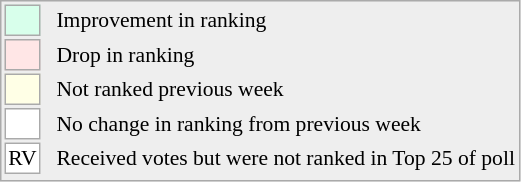<table style="font-size:90%; border:1px solid #aaa; white-space:nowrap; background:#eee;">
<tr>
<td style="background:#d8ffeb; width:20px; border:1px solid #aaa;"> </td>
<td rowspan=6> </td>
<td>Improvement in ranking</td>
</tr>
<tr>
<td style="background:#ffe6e6; width:20px; border:1px solid #aaa;"> </td>
<td>Drop in ranking</td>
</tr>
<tr>
<td style="background:#ffffe6; width:20px; border:1px solid #aaa;"> </td>
<td>Not ranked previous week</td>
</tr>
<tr>
<td style="background:#fff; width:20px; border:1px solid #aaa;"> </td>
<td>No change in ranking from previous week</td>
</tr>
<tr>
<td style="text-align:center; width:20px; border:1px solid #aaa; background:white;">RV</td>
<td>Received votes but were not ranked in Top 25 of poll</td>
</tr>
<tr>
</tr>
</table>
